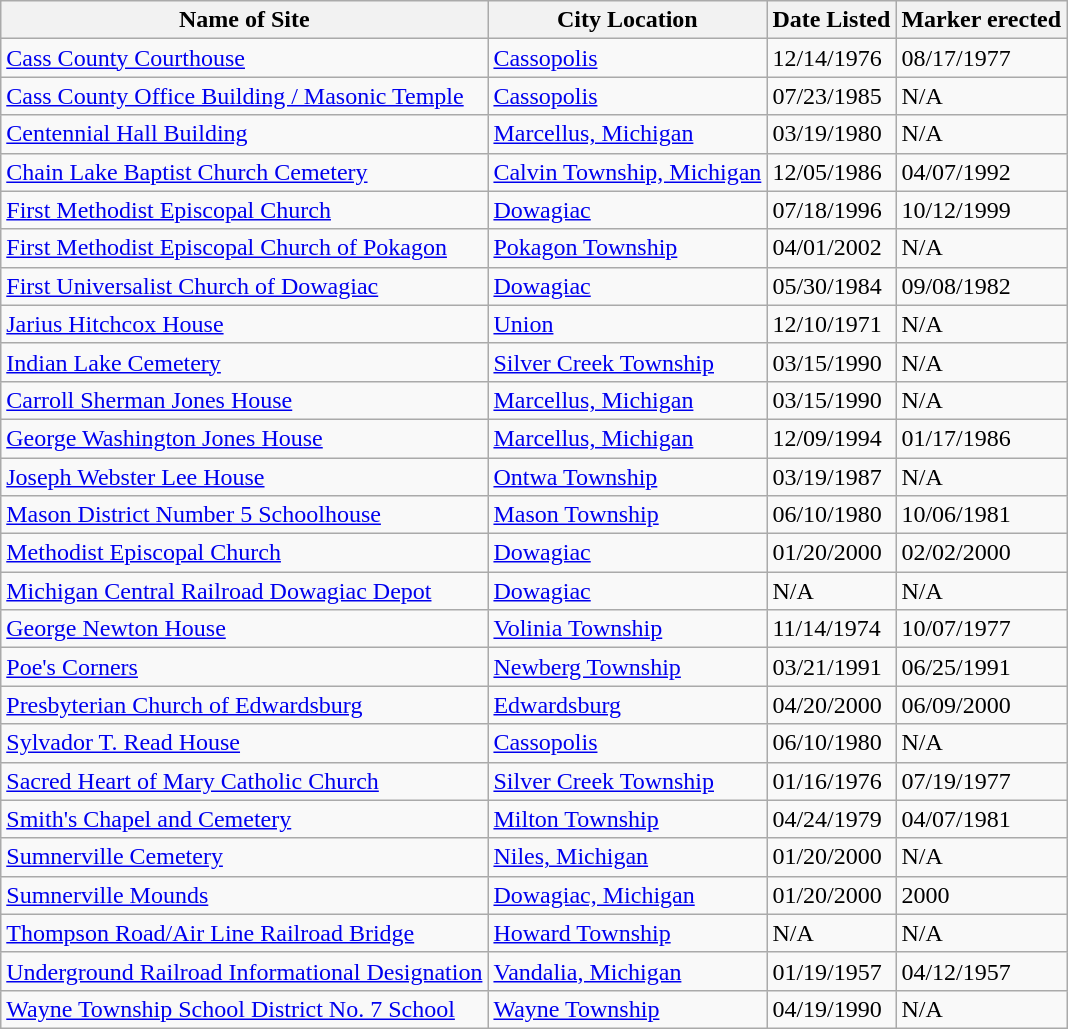<table class="wikitable plainrowheaders">
<tr>
<th scope="col">Name of Site</th>
<th scope="col">City Location</th>
<th scope="col">Date Listed</th>
<th scope="col">Marker erected</th>
</tr>
<tr>
<td scope="row"><a href='#'>Cass County Courthouse</a></td>
<td><a href='#'>Cassopolis</a></td>
<td>12/14/1976</td>
<td>08/17/1977</td>
</tr>
<tr>
<td scope="row"><a href='#'>Cass County Office Building / Masonic Temple</a></td>
<td><a href='#'>Cassopolis</a></td>
<td>07/23/1985</td>
<td>N/A</td>
</tr>
<tr>
<td scope="row"><a href='#'>Centennial Hall Building</a></td>
<td><a href='#'>Marcellus, Michigan</a></td>
<td>03/19/1980</td>
<td>N/A</td>
</tr>
<tr>
<td scope="row"><a href='#'>Chain Lake Baptist Church Cemetery</a></td>
<td><a href='#'>Calvin Township, Michigan</a></td>
<td>12/05/1986</td>
<td>04/07/1992</td>
</tr>
<tr>
<td scope="row"><a href='#'>First Methodist Episcopal Church</a></td>
<td><a href='#'>Dowagiac</a></td>
<td>07/18/1996</td>
<td>10/12/1999</td>
</tr>
<tr>
<td scope="row"><a href='#'>First Methodist Episcopal Church of Pokagon</a></td>
<td><a href='#'>Pokagon Township</a></td>
<td>04/01/2002</td>
<td>N/A</td>
</tr>
<tr>
<td scope="row"><a href='#'>First Universalist Church of Dowagiac</a></td>
<td><a href='#'>Dowagiac</a></td>
<td>05/30/1984</td>
<td>09/08/1982</td>
</tr>
<tr>
<td scope="row"><a href='#'>Jarius Hitchcox House</a></td>
<td><a href='#'>Union</a></td>
<td>12/10/1971</td>
<td>N/A</td>
</tr>
<tr>
<td scope="row"><a href='#'>Indian Lake Cemetery</a></td>
<td><a href='#'>Silver Creek Township</a></td>
<td>03/15/1990</td>
<td>N/A</td>
</tr>
<tr>
<td scope="row"><a href='#'>Carroll Sherman Jones House</a></td>
<td><a href='#'>Marcellus, Michigan</a></td>
<td>03/15/1990</td>
<td>N/A</td>
</tr>
<tr>
<td scope="row"><a href='#'>George Washington Jones House</a></td>
<td><a href='#'>Marcellus, Michigan</a></td>
<td>12/09/1994</td>
<td>01/17/1986</td>
</tr>
<tr>
<td scope="row"><a href='#'>Joseph Webster Lee House</a></td>
<td><a href='#'>Ontwa Township</a></td>
<td>03/19/1987</td>
<td>N/A</td>
</tr>
<tr>
<td scope="row"><a href='#'>Mason District Number 5 Schoolhouse</a></td>
<td><a href='#'>Mason Township</a></td>
<td>06/10/1980</td>
<td>10/06/1981</td>
</tr>
<tr>
<td scope="row"><a href='#'>Methodist Episcopal Church</a></td>
<td><a href='#'>Dowagiac</a></td>
<td>01/20/2000</td>
<td>02/02/2000</td>
</tr>
<tr>
<td scope="row"><a href='#'>Michigan Central Railroad Dowagiac Depot</a></td>
<td><a href='#'>Dowagiac</a></td>
<td>N/A</td>
<td>N/A</td>
</tr>
<tr>
<td scope="row"><a href='#'>George Newton House</a></td>
<td><a href='#'>Volinia Township</a></td>
<td>11/14/1974</td>
<td>10/07/1977</td>
</tr>
<tr>
<td scope="row"><a href='#'>Poe's Corners</a></td>
<td><a href='#'>Newberg Township</a></td>
<td>03/21/1991</td>
<td>06/25/1991</td>
</tr>
<tr>
<td scope="row"><a href='#'>Presbyterian Church of Edwardsburg</a></td>
<td><a href='#'>Edwardsburg</a></td>
<td>04/20/2000</td>
<td>06/09/2000</td>
</tr>
<tr>
<td scope="row"><a href='#'>Sylvador T. Read House</a></td>
<td><a href='#'>Cassopolis</a></td>
<td>06/10/1980</td>
<td>N/A</td>
</tr>
<tr>
<td scope="row"><a href='#'>Sacred Heart of Mary Catholic Church</a></td>
<td><a href='#'>Silver Creek Township</a></td>
<td>01/16/1976</td>
<td>07/19/1977</td>
</tr>
<tr>
<td scope="row"><a href='#'>Smith's Chapel and Cemetery</a></td>
<td><a href='#'>Milton Township</a></td>
<td>04/24/1979</td>
<td>04/07/1981</td>
</tr>
<tr>
<td scope="row"><a href='#'>Sumnerville Cemetery</a></td>
<td><a href='#'>Niles, Michigan</a></td>
<td>01/20/2000</td>
<td>N/A</td>
</tr>
<tr>
<td scope="row"><a href='#'>Sumnerville Mounds</a></td>
<td><a href='#'>Dowagiac, Michigan</a></td>
<td>01/20/2000</td>
<td>2000</td>
</tr>
<tr>
<td scope="row"><a href='#'>Thompson Road/Air Line Railroad Bridge</a></td>
<td><a href='#'>Howard Township</a></td>
<td>N/A</td>
<td>N/A</td>
</tr>
<tr>
<td scope="row"><a href='#'>Underground Railroad Informational Designation</a></td>
<td><a href='#'>Vandalia, Michigan</a></td>
<td>01/19/1957</td>
<td>04/12/1957</td>
</tr>
<tr>
<td scope="row"><a href='#'>Wayne Township School District No. 7 School</a></td>
<td><a href='#'>Wayne Township</a></td>
<td>04/19/1990</td>
<td>N/A</td>
</tr>
</table>
